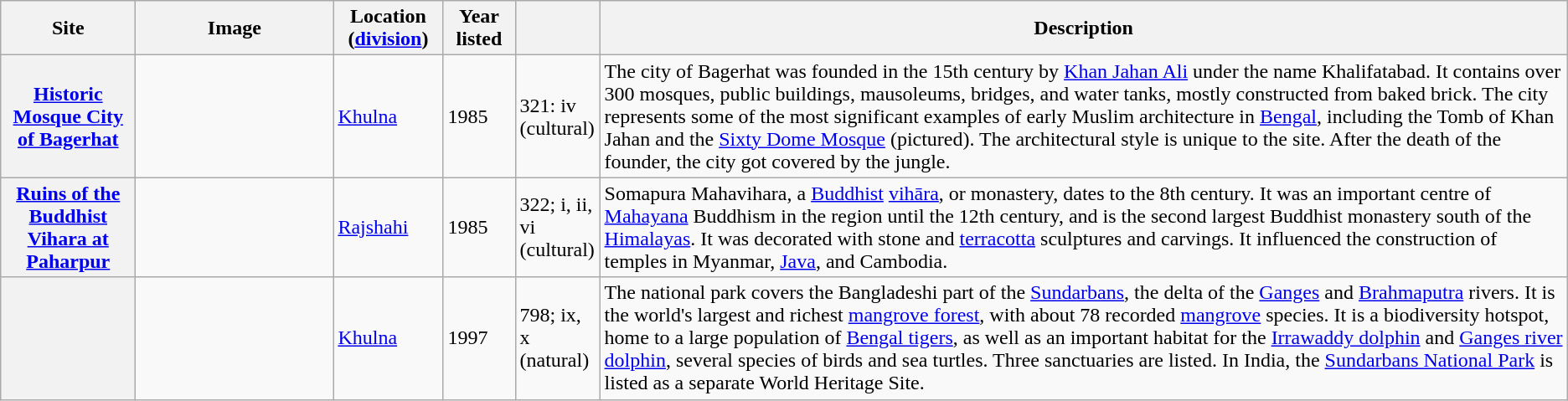<table class="wikitable sortable plainrowheaders">
<tr>
<th style="width:100px;" scope="col">Site</th>
<th class="unsortable"  style="width:150px;" scope="col">Image</th>
<th style="width:80px;" scope="col">Location (<a href='#'>division</a>)</th>
<th style="width:50px;" scope="col">Year listed</th>
<th style="width:60px;" scope="col" data-sort-type="number"></th>
<th scope="col" class="unsortable">Description</th>
</tr>
<tr>
<th scope="row"><a href='#'>Historic Mosque City of Bagerhat</a></th>
<td></td>
<td><a href='#'>Khulna</a></td>
<td>1985</td>
<td>321: iv (cultural)</td>
<td>The city of Bagerhat was founded in the 15th century by <a href='#'>Khan Jahan Ali</a> under the name Khalifatabad. It contains over 300 mosques, public buildings, mausoleums, bridges, and water tanks, mostly constructed from baked brick. The city represents some of the most significant examples of early Muslim architecture in <a href='#'>Bengal</a>, including the Tomb of Khan Jahan and the <a href='#'>Sixty Dome Mosque</a> (pictured). The architectural style is unique to the site. After the death of the founder, the city got covered by the jungle.</td>
</tr>
<tr>
<th scope="row"><a href='#'>Ruins of the Buddhist Vihara at Paharpur</a></th>
<td></td>
<td><a href='#'>Rajshahi</a></td>
<td>1985</td>
<td>322; i, ii, vi (cultural)</td>
<td>Somapura Mahavihara, a <a href='#'>Buddhist</a> <a href='#'>vihāra</a>, or monastery, dates to the 8th century. It was an important centre of <a href='#'>Mahayana</a> Buddhism in the region until the 12th century, and is the second largest Buddhist monastery south of the <a href='#'>Himalayas</a>. It was decorated with stone and <a href='#'>terracotta</a> sculptures and carvings. It influenced the construction of temples in Myanmar, <a href='#'>Java</a>, and Cambodia.</td>
</tr>
<tr>
<th scope="row"></th>
<td></td>
<td><a href='#'>Khulna</a></td>
<td>1997</td>
<td>798; ix, x (natural)</td>
<td>The national park covers the Bangladeshi part of the <a href='#'>Sundarbans</a>, the delta of the <a href='#'>Ganges</a> and <a href='#'>Brahmaputra</a> rivers. It is the world's largest and richest <a href='#'>mangrove forest</a>, with about 78 recorded <a href='#'>mangrove</a> species. It is a biodiversity hotspot, home to a large population of <a href='#'>Bengal tigers</a>, as well as an important habitat for the <a href='#'>Irrawaddy dolphin</a> and <a href='#'>Ganges river dolphin</a>, several species of birds and sea turtles. Three sanctuaries are listed. In India, the <a href='#'>Sundarbans National Park</a> is listed as a separate World Heritage Site.</td>
</tr>
</table>
